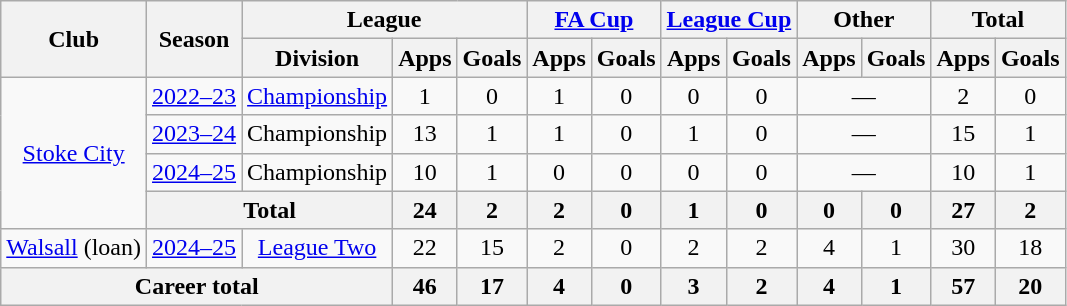<table class="wikitable" style="text-align: center;">
<tr>
<th rowspan="2">Club</th>
<th rowspan="2">Season</th>
<th colspan="3">League</th>
<th colspan="2"><a href='#'>FA Cup</a></th>
<th colspan="2"><a href='#'>League Cup</a></th>
<th colspan="2">Other</th>
<th colspan="2">Total</th>
</tr>
<tr>
<th>Division</th>
<th>Apps</th>
<th>Goals</th>
<th>Apps</th>
<th>Goals</th>
<th>Apps</th>
<th>Goals</th>
<th>Apps</th>
<th>Goals</th>
<th>Apps</th>
<th>Goals</th>
</tr>
<tr>
<td rowspan=4><a href='#'>Stoke City</a></td>
<td><a href='#'>2022–23</a></td>
<td><a href='#'>Championship</a></td>
<td>1</td>
<td>0</td>
<td>1</td>
<td>0</td>
<td>0</td>
<td>0</td>
<td colspan=2>—</td>
<td>2</td>
<td>0</td>
</tr>
<tr>
<td><a href='#'>2023–24</a></td>
<td>Championship</td>
<td>13</td>
<td>1</td>
<td>1</td>
<td>0</td>
<td>1</td>
<td>0</td>
<td colspan=2>—</td>
<td>15</td>
<td>1</td>
</tr>
<tr>
<td><a href='#'>2024–25</a></td>
<td>Championship</td>
<td>10</td>
<td>1</td>
<td>0</td>
<td>0</td>
<td>0</td>
<td>0</td>
<td colspan=2>—</td>
<td>10</td>
<td>1</td>
</tr>
<tr>
<th colspan=2>Total</th>
<th>24</th>
<th>2</th>
<th>2</th>
<th>0</th>
<th>1</th>
<th>0</th>
<th>0</th>
<th>0</th>
<th>27</th>
<th>2</th>
</tr>
<tr>
<td><a href='#'>Walsall</a> (loan)</td>
<td><a href='#'>2024–25</a></td>
<td><a href='#'>League Two</a></td>
<td>22</td>
<td>15</td>
<td>2</td>
<td>0</td>
<td>2</td>
<td>2</td>
<td>4</td>
<td>1</td>
<td>30</td>
<td>18</td>
</tr>
<tr>
<th colspan="3">Career total</th>
<th>46</th>
<th>17</th>
<th>4</th>
<th>0</th>
<th>3</th>
<th>2</th>
<th>4</th>
<th>1</th>
<th>57</th>
<th>20</th>
</tr>
</table>
